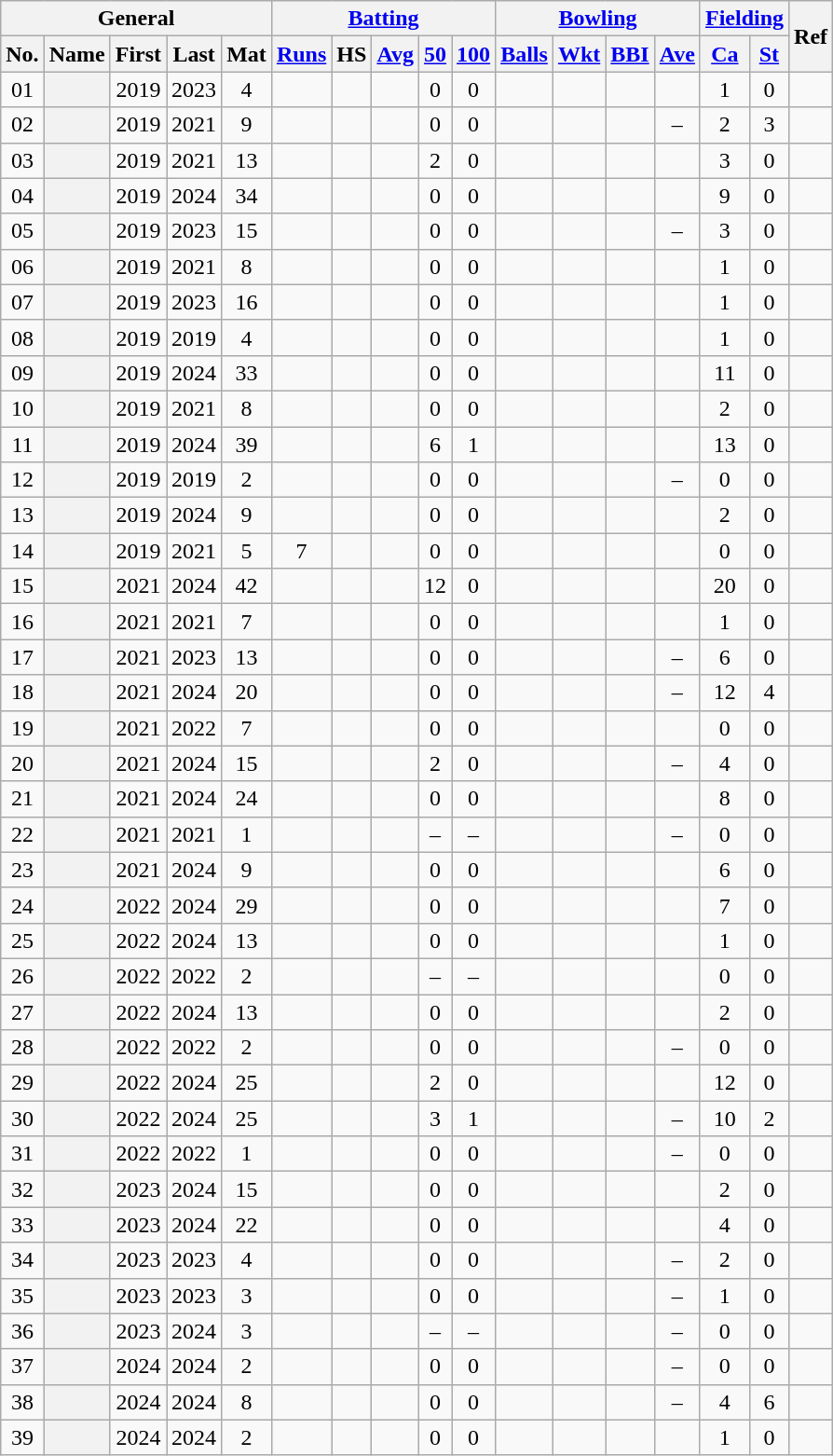<table class="wikitable plainrowheaders sortable">
<tr align="center">
<th scope="col" colspan=5 class="unsortable">General</th>
<th scope="col" colspan=5 class="unsortable"><a href='#'>Batting</a></th>
<th scope="col" colspan=4 class="unsortable"><a href='#'>Bowling</a></th>
<th scope="col" colspan=2 class="unsortable"><a href='#'>Fielding</a></th>
<th scope="col" rowspan=2 class="unsortable">Ref</th>
</tr>
<tr align="center">
<th scope="col">No.</th>
<th scope="col">Name</th>
<th scope="col">First</th>
<th scope="col">Last</th>
<th scope="col">Mat</th>
<th scope="col"><a href='#'>Runs</a></th>
<th scope="col">HS</th>
<th scope="col"><a href='#'>Avg</a></th>
<th scope="col"><a href='#'>50</a></th>
<th scope="col"><a href='#'>100</a></th>
<th scope="col"><a href='#'>Balls</a></th>
<th scope="col"><a href='#'>Wkt</a></th>
<th scope="col"><a href='#'>BBI</a></th>
<th scope="col"><a href='#'>Ave</a></th>
<th scope="col"><a href='#'>Ca</a></th>
<th scope="col"><a href='#'>St</a></th>
</tr>
<tr align="center">
<td><span>0</span>1</td>
<th scope="row" align="left"></th>
<td>2019</td>
<td>2023</td>
<td>4</td>
<td></td>
<td></td>
<td></td>
<td>0</td>
<td>0</td>
<td></td>
<td></td>
<td></td>
<td></td>
<td>1</td>
<td>0</td>
<td></td>
</tr>
<tr align="center">
<td><span>0</span>2</td>
<th scope="row" align="left"></th>
<td>2019</td>
<td>2021</td>
<td>9</td>
<td></td>
<td></td>
<td></td>
<td>0</td>
<td>0</td>
<td></td>
<td></td>
<td></td>
<td>–</td>
<td>2</td>
<td>3</td>
<td></td>
</tr>
<tr align="center">
<td><span>0</span>3</td>
<th scope="row" align="left"></th>
<td>2019</td>
<td>2021</td>
<td>13</td>
<td></td>
<td></td>
<td></td>
<td>2</td>
<td>0</td>
<td></td>
<td></td>
<td></td>
<td></td>
<td>3</td>
<td>0</td>
<td></td>
</tr>
<tr align="center">
<td><span>0</span>4</td>
<th scope="row" align="left"></th>
<td>2019</td>
<td>2024</td>
<td>34</td>
<td></td>
<td></td>
<td></td>
<td>0</td>
<td>0</td>
<td></td>
<td></td>
<td></td>
<td></td>
<td>9</td>
<td>0</td>
<td></td>
</tr>
<tr align="center">
<td><span>0</span>5</td>
<th scope="row" align="left"></th>
<td>2019</td>
<td>2023</td>
<td>15</td>
<td></td>
<td></td>
<td></td>
<td>0</td>
<td>0</td>
<td></td>
<td></td>
<td></td>
<td>–</td>
<td>3</td>
<td>0</td>
<td></td>
</tr>
<tr align="center">
<td><span>0</span>6</td>
<th scope="row" align="left"></th>
<td>2019</td>
<td>2021</td>
<td>8</td>
<td></td>
<td></td>
<td></td>
<td>0</td>
<td>0</td>
<td></td>
<td></td>
<td></td>
<td></td>
<td>1</td>
<td>0</td>
<td></td>
</tr>
<tr align="center">
<td><span>0</span>7</td>
<th scope="row" align="left"></th>
<td>2019</td>
<td>2023</td>
<td>16</td>
<td></td>
<td></td>
<td></td>
<td>0</td>
<td>0</td>
<td></td>
<td></td>
<td></td>
<td></td>
<td>1</td>
<td>0</td>
<td></td>
</tr>
<tr align="center">
<td><span>0</span>8</td>
<th scope="row" align="left"></th>
<td>2019</td>
<td>2019</td>
<td>4</td>
<td></td>
<td></td>
<td></td>
<td>0</td>
<td>0</td>
<td></td>
<td></td>
<td></td>
<td></td>
<td>1</td>
<td>0</td>
<td></td>
</tr>
<tr align="center">
<td><span>0</span>9</td>
<th scope="row" align="left"></th>
<td>2019</td>
<td>2024</td>
<td>33</td>
<td></td>
<td></td>
<td></td>
<td>0</td>
<td>0</td>
<td></td>
<td></td>
<td></td>
<td></td>
<td>11</td>
<td>0</td>
<td></td>
</tr>
<tr align="center">
<td>10</td>
<th scope="row" align="left"></th>
<td>2019</td>
<td>2021</td>
<td>8</td>
<td></td>
<td></td>
<td></td>
<td>0</td>
<td>0</td>
<td></td>
<td></td>
<td></td>
<td></td>
<td>2</td>
<td>0</td>
<td></td>
</tr>
<tr align="center">
<td>11</td>
<th scope="row" align="left"></th>
<td>2019</td>
<td>2024</td>
<td>39</td>
<td></td>
<td></td>
<td></td>
<td>6</td>
<td>1</td>
<td></td>
<td></td>
<td></td>
<td></td>
<td>13</td>
<td>0</td>
<td></td>
</tr>
<tr align="center">
<td>12</td>
<th scope="row" align="left"></th>
<td>2019</td>
<td>2019</td>
<td>2</td>
<td></td>
<td></td>
<td></td>
<td>0</td>
<td>0</td>
<td></td>
<td></td>
<td></td>
<td>–</td>
<td>0</td>
<td>0</td>
<td></td>
</tr>
<tr align="center">
<td>13</td>
<th scope="row" align="left"></th>
<td>2019</td>
<td>2024</td>
<td>9</td>
<td></td>
<td></td>
<td></td>
<td>0</td>
<td>0</td>
<td></td>
<td></td>
<td></td>
<td></td>
<td>2</td>
<td>0</td>
<td></td>
</tr>
<tr align="center">
<td>14</td>
<th scope="row" align="left"></th>
<td>2019</td>
<td>2021</td>
<td>5</td>
<td>7</td>
<td></td>
<td></td>
<td>0</td>
<td>0</td>
<td></td>
<td></td>
<td></td>
<td></td>
<td>0</td>
<td>0</td>
<td></td>
</tr>
<tr align="center">
<td>15</td>
<th scope="row" align="left"></th>
<td>2021</td>
<td>2024</td>
<td>42</td>
<td></td>
<td></td>
<td></td>
<td>12</td>
<td>0</td>
<td></td>
<td></td>
<td></td>
<td></td>
<td>20</td>
<td>0</td>
<td></td>
</tr>
<tr align="center">
<td>16</td>
<th scope="row" align="left"></th>
<td>2021</td>
<td>2021</td>
<td>7</td>
<td></td>
<td></td>
<td></td>
<td>0</td>
<td>0</td>
<td></td>
<td></td>
<td></td>
<td></td>
<td>1</td>
<td>0</td>
<td></td>
</tr>
<tr align="center">
<td>17</td>
<th scope="row" align="left"></th>
<td>2021</td>
<td>2023</td>
<td>13</td>
<td></td>
<td></td>
<td></td>
<td>0</td>
<td>0</td>
<td></td>
<td></td>
<td></td>
<td>–</td>
<td>6</td>
<td>0</td>
<td></td>
</tr>
<tr align="center">
<td>18</td>
<th scope="row" align="left"></th>
<td>2021</td>
<td>2024</td>
<td>20</td>
<td></td>
<td></td>
<td></td>
<td>0</td>
<td>0</td>
<td></td>
<td></td>
<td></td>
<td>–</td>
<td>12</td>
<td>4</td>
<td></td>
</tr>
<tr align="center">
<td>19</td>
<th scope="row" align="left"></th>
<td>2021</td>
<td>2022</td>
<td>7</td>
<td></td>
<td></td>
<td></td>
<td>0</td>
<td>0</td>
<td></td>
<td></td>
<td></td>
<td></td>
<td>0</td>
<td>0</td>
<td></td>
</tr>
<tr align="center">
<td>20</td>
<th scope="row" align="left"></th>
<td>2021</td>
<td>2024</td>
<td>15</td>
<td></td>
<td></td>
<td></td>
<td>2</td>
<td>0</td>
<td></td>
<td></td>
<td></td>
<td>–</td>
<td>4</td>
<td>0</td>
<td></td>
</tr>
<tr align="center">
<td>21</td>
<th scope="row" align="left"></th>
<td>2021</td>
<td>2024</td>
<td>24</td>
<td></td>
<td></td>
<td></td>
<td>0</td>
<td>0</td>
<td></td>
<td></td>
<td></td>
<td></td>
<td>8</td>
<td>0</td>
<td></td>
</tr>
<tr align="center">
<td>22</td>
<th scope="row" align="left"></th>
<td>2021</td>
<td>2021</td>
<td>1</td>
<td></td>
<td></td>
<td></td>
<td>–</td>
<td>–</td>
<td></td>
<td></td>
<td></td>
<td>–</td>
<td>0</td>
<td>0</td>
<td></td>
</tr>
<tr align="center">
<td>23</td>
<th scope="row" align="left"></th>
<td>2021</td>
<td>2024</td>
<td>9</td>
<td></td>
<td></td>
<td></td>
<td>0</td>
<td>0</td>
<td></td>
<td></td>
<td></td>
<td></td>
<td>6</td>
<td>0</td>
<td></td>
</tr>
<tr align="center">
<td>24</td>
<th scope="row" align="left"></th>
<td>2022</td>
<td>2024</td>
<td>29</td>
<td></td>
<td></td>
<td></td>
<td>0</td>
<td>0</td>
<td></td>
<td></td>
<td></td>
<td></td>
<td>7</td>
<td>0</td>
<td></td>
</tr>
<tr align="center">
<td>25</td>
<th scope="row" align="left"></th>
<td>2022</td>
<td>2024</td>
<td>13</td>
<td></td>
<td></td>
<td></td>
<td>0</td>
<td>0</td>
<td></td>
<td></td>
<td></td>
<td></td>
<td>1</td>
<td>0</td>
<td></td>
</tr>
<tr align="center">
<td>26</td>
<th scope="row" align="left"></th>
<td>2022</td>
<td>2022</td>
<td>2</td>
<td></td>
<td></td>
<td></td>
<td>–</td>
<td>–</td>
<td></td>
<td></td>
<td></td>
<td></td>
<td>0</td>
<td>0</td>
<td></td>
</tr>
<tr align="center">
<td>27</td>
<th scope="row" align="left"></th>
<td>2022</td>
<td>2024</td>
<td>13</td>
<td></td>
<td></td>
<td></td>
<td>0</td>
<td>0</td>
<td></td>
<td></td>
<td></td>
<td></td>
<td>2</td>
<td>0</td>
<td></td>
</tr>
<tr align="center">
<td>28</td>
<th scope="row" align="left"></th>
<td>2022</td>
<td>2022</td>
<td>2</td>
<td></td>
<td></td>
<td></td>
<td>0</td>
<td>0</td>
<td></td>
<td></td>
<td></td>
<td>–</td>
<td>0</td>
<td>0</td>
<td></td>
</tr>
<tr align="center">
<td>29</td>
<th scope="row" align="left"></th>
<td>2022</td>
<td>2024</td>
<td>25</td>
<td></td>
<td></td>
<td></td>
<td>2</td>
<td>0</td>
<td></td>
<td></td>
<td></td>
<td></td>
<td>12</td>
<td>0</td>
<td></td>
</tr>
<tr align="center">
<td>30</td>
<th scope="row" align="left"></th>
<td>2022</td>
<td>2024</td>
<td>25</td>
<td></td>
<td></td>
<td></td>
<td>3</td>
<td>1</td>
<td></td>
<td></td>
<td></td>
<td>–</td>
<td>10</td>
<td>2</td>
<td></td>
</tr>
<tr align="center">
<td>31</td>
<th scope="row" align="left"></th>
<td>2022</td>
<td>2022</td>
<td>1</td>
<td></td>
<td></td>
<td></td>
<td>0</td>
<td>0</td>
<td></td>
<td></td>
<td></td>
<td>–</td>
<td>0</td>
<td>0</td>
<td></td>
</tr>
<tr align="center">
<td>32</td>
<th scope="row" align="left"></th>
<td>2023</td>
<td>2024</td>
<td>15</td>
<td></td>
<td></td>
<td></td>
<td>0</td>
<td>0</td>
<td></td>
<td></td>
<td></td>
<td></td>
<td>2</td>
<td>0</td>
<td></td>
</tr>
<tr align="center">
<td>33</td>
<th scope="row" align="left"></th>
<td>2023</td>
<td>2024</td>
<td>22</td>
<td></td>
<td></td>
<td></td>
<td>0</td>
<td>0</td>
<td></td>
<td></td>
<td></td>
<td></td>
<td>4</td>
<td>0</td>
<td></td>
</tr>
<tr align="center">
<td>34</td>
<th scope="row" align="left"></th>
<td>2023</td>
<td>2023</td>
<td>4</td>
<td></td>
<td></td>
<td></td>
<td>0</td>
<td>0</td>
<td></td>
<td></td>
<td></td>
<td>–</td>
<td>2</td>
<td>0</td>
<td></td>
</tr>
<tr align="center">
<td>35</td>
<th scope="row" align="left"></th>
<td>2023</td>
<td>2023</td>
<td>3</td>
<td></td>
<td></td>
<td></td>
<td>0</td>
<td>0</td>
<td></td>
<td></td>
<td></td>
<td>–</td>
<td>1</td>
<td>0</td>
<td></td>
</tr>
<tr align="center">
<td>36</td>
<th scope="row" align="left"></th>
<td>2023</td>
<td>2024</td>
<td>3</td>
<td></td>
<td></td>
<td></td>
<td>–</td>
<td>–</td>
<td></td>
<td></td>
<td></td>
<td>–</td>
<td>0</td>
<td>0</td>
<td></td>
</tr>
<tr align="center">
<td>37</td>
<th scope="row" align="left"></th>
<td>2024</td>
<td>2024</td>
<td>2</td>
<td></td>
<td></td>
<td></td>
<td>0</td>
<td>0</td>
<td></td>
<td></td>
<td></td>
<td>–</td>
<td>0</td>
<td>0</td>
<td></td>
</tr>
<tr align="center">
<td>38</td>
<th scope="row" align="left"></th>
<td>2024</td>
<td>2024</td>
<td>8</td>
<td></td>
<td></td>
<td></td>
<td>0</td>
<td>0</td>
<td></td>
<td></td>
<td></td>
<td>–</td>
<td>4</td>
<td>6</td>
<td></td>
</tr>
<tr align="center">
<td>39</td>
<th scope="row" align="left"></th>
<td>2024</td>
<td>2024</td>
<td>2</td>
<td></td>
<td></td>
<td></td>
<td>0</td>
<td>0</td>
<td></td>
<td></td>
<td></td>
<td></td>
<td>1</td>
<td>0</td>
<td></td>
</tr>
</table>
